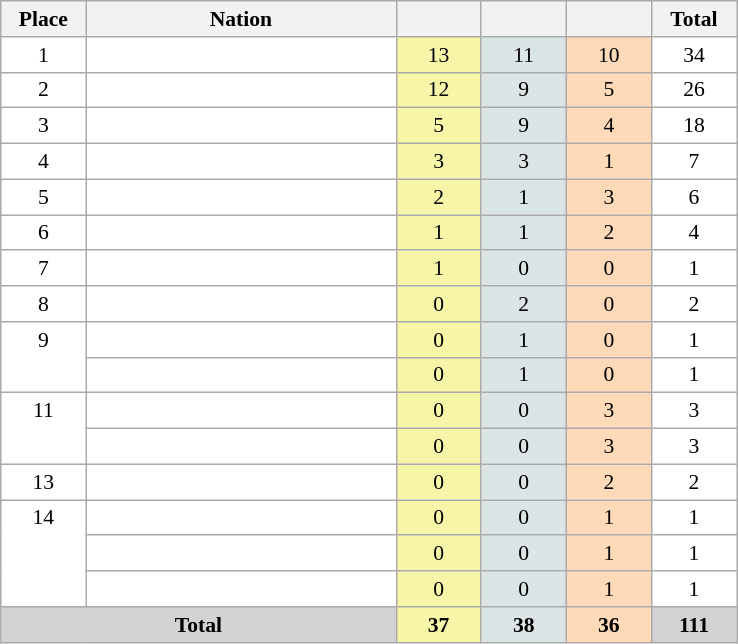<table class=wikitable style="border:1px solid #AAAAAA;font-size:90%">
<tr bgcolor="#EFEFEF">
<th width=50>Place</th>
<th width=200>Nation</th>
<th width=50></th>
<th width=50></th>
<th width=50></th>
<th width=50>Total</th>
</tr>
<tr align="center" valign="top" bgcolor="#FFFFFF">
<td>1</td>
<td align="left"></td>
<td style="background:#F7F6A8;">13</td>
<td style="background:#DCE5E5;">11</td>
<td style="background:#FFDAB9;">10</td>
<td>34</td>
</tr>
<tr align="center" valign="top" bgcolor="#FFFFFF">
<td>2</td>
<td align="left"></td>
<td style="background:#F7F6A8;">12</td>
<td style="background:#DCE5E5;">9</td>
<td style="background:#FFDAB9;">5</td>
<td>26</td>
</tr>
<tr align="center" valign="top" bgcolor="#FFFFFF">
<td>3</td>
<td align="left"></td>
<td style="background:#F7F6A8;">5</td>
<td style="background:#DCE5E5;">9</td>
<td style="background:#FFDAB9;">4</td>
<td>18</td>
</tr>
<tr align="center" valign="top" bgcolor="#FFFFFF">
<td>4</td>
<td align="left"></td>
<td style="background:#F7F6A8;">3</td>
<td style="background:#DCE5E5;">3</td>
<td style="background:#FFDAB9;">1</td>
<td>7</td>
</tr>
<tr align="center" valign="top" bgcolor="#FFFFFF">
<td>5</td>
<td align="left"></td>
<td style="background:#F7F6A8;">2</td>
<td style="background:#DCE5E5;">1</td>
<td style="background:#FFDAB9;">3</td>
<td>6</td>
</tr>
<tr align="center" valign="top" bgcolor="#FFFFFF">
<td>6</td>
<td align="left"></td>
<td style="background:#F7F6A8;">1</td>
<td style="background:#DCE5E5;">1</td>
<td style="background:#FFDAB9;">2</td>
<td>4</td>
</tr>
<tr align="center" valign="top" bgcolor="#FFFFFF">
<td>7</td>
<td align="left"></td>
<td style="background:#F7F6A8;">1</td>
<td style="background:#DCE5E5;">0</td>
<td style="background:#FFDAB9;">0</td>
<td>1</td>
</tr>
<tr align="center" valign="top" bgcolor="#FFFFFF">
<td>8</td>
<td align="left"></td>
<td style="background:#F7F6A8;">0</td>
<td style="background:#DCE5E5;">2</td>
<td style="background:#FFDAB9;">0</td>
<td>2</td>
</tr>
<tr align="center" valign="top" bgcolor="#FFFFFF">
<td rowspan="2" valign="center">9</td>
<td align="left"></td>
<td style="background:#F7F6A8;">0</td>
<td style="background:#DCE5E5;">1</td>
<td style="background:#FFDAB9;">0</td>
<td>1</td>
</tr>
<tr align="center" valign="top" bgcolor="#FFFFFF">
<td align="left"></td>
<td style="background:#F7F6A8;">0</td>
<td style="background:#DCE5E5;">1</td>
<td style="background:#FFDAB9;">0</td>
<td>1</td>
</tr>
<tr align="center" valign="top" bgcolor="#FFFFFF">
<td rowspan="2" valign="center">11</td>
<td align="left"></td>
<td style="background:#F7F6A8;">0</td>
<td style="background:#DCE5E5;">0</td>
<td style="background:#FFDAB9;">3</td>
<td>3</td>
</tr>
<tr align="center" valign="top" bgcolor="#FFFFFF">
<td align="left"></td>
<td style="background:#F7F6A8;">0</td>
<td style="background:#DCE5E5;">0</td>
<td style="background:#FFDAB9;">3</td>
<td>3</td>
</tr>
<tr align="center" valign="top" bgcolor="#FFFFFF">
<td>13</td>
<td align="left"></td>
<td style="background:#F7F6A8;">0</td>
<td style="background:#DCE5E5;">0</td>
<td style="background:#FFDAB9;">2</td>
<td>2</td>
</tr>
<tr align="center" valign="top" bgcolor="#FFFFFF">
<td rowspan="3" valign="center">14</td>
<td align="left"></td>
<td style="background:#F7F6A8;">0</td>
<td style="background:#DCE5E5;">0</td>
<td style="background:#FFDAB9;">1</td>
<td>1</td>
</tr>
<tr align="center" valign="top" bgcolor="#FFFFFF">
<td align="left"></td>
<td style="background:#F7F6A8;">0</td>
<td style="background:#DCE5E5;">0</td>
<td style="background:#FFDAB9;">1</td>
<td>1</td>
</tr>
<tr align="center" valign="top" bgcolor="#FFFFFF">
<td align="left"></td>
<td style="background:#F7F6A8;">0</td>
<td style="background:#DCE5E5;">0</td>
<td style="background:#FFDAB9;">1</td>
<td>1</td>
</tr>
<tr align="center">
<td colspan="2" bgcolor=D3D3D3><strong>Total</strong></td>
<td style="background:#F7F6A8;"><strong>37</strong></td>
<td style="background:#DCE5E5;"><strong>38</strong></td>
<td style="background:#FFDAB9;"><strong>36</strong></td>
<td bgcolor=D3D3D3><strong>111</strong></td>
</tr>
</table>
